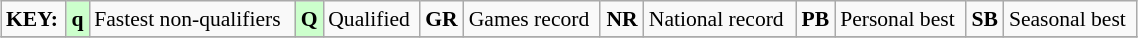<table class="wikitable" style="margin:0.5em auto; font-size:90%;position:relative;" width=60%>
<tr>
<td><strong>KEY:</strong></td>
<td bgcolor=ccffcc align=center><strong>q</strong></td>
<td>Fastest non-qualifiers</td>
<td bgcolor=ccffcc align=center><strong>Q</strong></td>
<td>Qualified</td>
<td align=center><strong>GR</strong></td>
<td>Games record</td>
<td align=center><strong>NR</strong></td>
<td>National record</td>
<td align=center><strong>PB</strong></td>
<td>Personal best</td>
<td align=center><strong>SB</strong></td>
<td>Seasonal best</td>
</tr>
<tr>
</tr>
</table>
